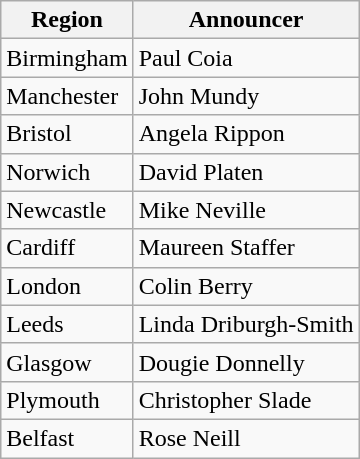<table class="wikitable collapsible collapsed">
<tr>
<th>Region</th>
<th>Announcer</th>
</tr>
<tr>
<td>Birmingham</td>
<td>Paul Coia</td>
</tr>
<tr>
<td>Manchester</td>
<td>John Mundy</td>
</tr>
<tr>
<td>Bristol</td>
<td>Angela Rippon</td>
</tr>
<tr>
<td>Norwich</td>
<td>David Platen</td>
</tr>
<tr>
<td>Newcastle</td>
<td>Mike Neville</td>
</tr>
<tr>
<td>Cardiff</td>
<td>Maureen Staffer</td>
</tr>
<tr>
<td>London</td>
<td>Colin Berry</td>
</tr>
<tr>
<td>Leeds</td>
<td>Linda Driburgh-Smith</td>
</tr>
<tr>
<td>Glasgow</td>
<td>Dougie Donnelly</td>
</tr>
<tr>
<td>Plymouth</td>
<td>Christopher Slade</td>
</tr>
<tr>
<td>Belfast</td>
<td>Rose Neill</td>
</tr>
</table>
